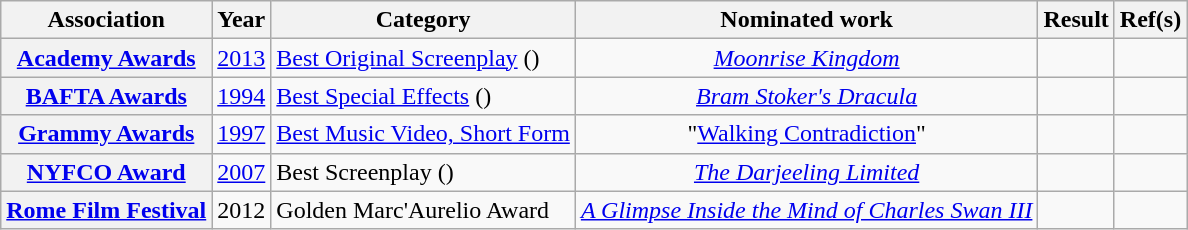<table class="wikitable sortable plainrowheaders">
<tr>
<th>Association</th>
<th>Year</th>
<th>Category</th>
<th>Nominated work</th>
<th>Result</th>
<th>Ref(s)</th>
</tr>
<tr>
<th scope="row"><a href='#'>Academy Awards</a></th>
<td style="text-align:center;"><a href='#'>2013</a></td>
<td><a href='#'>Best Original Screenplay</a> ()</td>
<td style="text-align:center;"><em><a href='#'>Moonrise Kingdom</a></em></td>
<td></td>
<td style="text-align:center;"></td>
</tr>
<tr>
<th scope="row"><a href='#'>BAFTA Awards</a></th>
<td style="text-align:center;"><a href='#'>1994</a></td>
<td><a href='#'>Best Special Effects</a> ()</td>
<td style="text-align:center;"><em><a href='#'> Bram Stoker's Dracula</a></em></td>
<td></td>
<td style="text-align:center;"></td>
</tr>
<tr>
<th scope="row"><a href='#'>Grammy Awards</a></th>
<td style="text-align:center;"><a href='#'>1997</a></td>
<td><a href='#'>Best Music Video, Short Form</a></td>
<td style="text-align:center;">"<a href='#'>Walking Contradiction</a>"</td>
<td></td>
<td style="text-align:center;"></td>
</tr>
<tr>
<th scope="row"><a href='#'>NYFCO Award</a></th>
<td style="text-align:center;"><a href='#'>2007</a></td>
<td>Best Screenplay ()</td>
<td style="text-align:center;"><em><a href='#'>The Darjeeling Limited</a></em></td>
<td></td>
<td style="text-align:center;"></td>
</tr>
<tr>
<th scope="row"><a href='#'>Rome Film Festival</a></th>
<td style="text-align:center;">2012</td>
<td>Golden Marc'Aurelio Award</td>
<td style="text-align:center;"><em><a href='#'>A Glimpse Inside the Mind of Charles Swan III</a></em></td>
<td></td>
<td style="text-align:center;"></td>
</tr>
</table>
